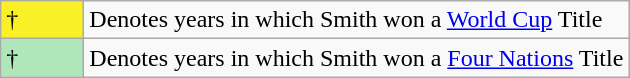<table class="wikitable">
<tr>
<td style="background:#f9f025; width:3em;">†</td>
<td>Denotes years in which Smith won a <a href='#'>World Cup</a> Title</td>
</tr>
<tr>
<td style="background:#afe6ba; width:3em;">†</td>
<td>Denotes years in which Smith won a <a href='#'>Four Nations</a> Title</td>
</tr>
</table>
